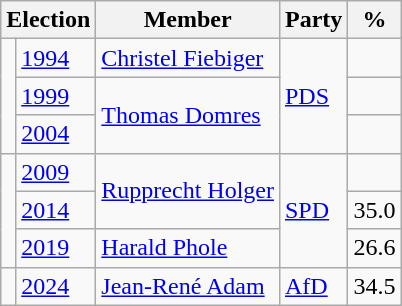<table class=wikitable>
<tr>
<th colspan=2>Election</th>
<th>Member</th>
<th>Party</th>
<th>%</th>
</tr>
<tr>
<td rowspan=3 bgcolor=></td>
<td><a href='#'>1994</a></td>
<td><a href='#'>Christel Fiebiger</a></td>
<td rowspan=3><a href='#'>PDS</a></td>
<td align=right></td>
</tr>
<tr>
<td><a href='#'>1999</a></td>
<td rowspan=2><a href='#'>Thomas Domres</a></td>
<td align=right></td>
</tr>
<tr>
<td><a href='#'>2004</a></td>
<td align=right></td>
</tr>
<tr>
<td rowspan=3 bgcolor=></td>
<td><a href='#'>2009</a></td>
<td rowspan=2><a href='#'>Rupprecht Holger</a></td>
<td rowspan=3><a href='#'>SPD</a></td>
<td align=right></td>
</tr>
<tr>
<td><a href='#'>2014</a></td>
<td align=right>35.0</td>
</tr>
<tr>
<td><a href='#'>2019</a></td>
<td><a href='#'>Harald Phole</a></td>
<td align=right>26.6</td>
</tr>
<tr>
<td bgcolor=></td>
<td><a href='#'>2024</a></td>
<td><a href='#'>Jean-René Adam</a></td>
<td><a href='#'>AfD</a></td>
<td align=right>34.5</td>
</tr>
</table>
